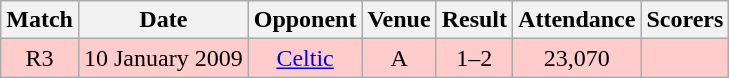<table class="wikitable" style="font-size:100%; text-align:center">
<tr>
<th>Match</th>
<th>Date</th>
<th>Opponent</th>
<th>Venue</th>
<th>Result</th>
<th>Attendance</th>
<th>Scorers</th>
</tr>
<tr style="background: #FFCCCC;">
<td>R3</td>
<td>10 January 2009</td>
<td><a href='#'>Celtic</a></td>
<td>A</td>
<td>1–2</td>
<td>23,070</td>
<td></td>
</tr>
</table>
